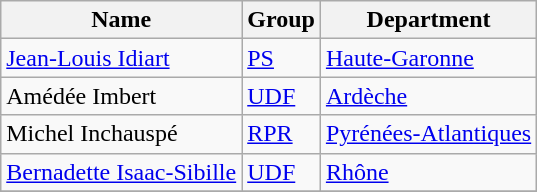<table class="wikitable alternance">
<tr>
<th>Name</th>
<th>Group</th>
<th>Department</th>
</tr>
<tr>
<td><a href='#'>Jean-Louis Idiart</a></td>
<td><a href='#'>PS</a></td>
<td><a href='#'>Haute-Garonne</a></td>
</tr>
<tr>
<td>Amédée Imbert</td>
<td><a href='#'>UDF</a></td>
<td><a href='#'>Ardèche</a></td>
</tr>
<tr>
<td>Michel Inchauspé</td>
<td><a href='#'>RPR</a></td>
<td><a href='#'>Pyrénées-Atlantiques</a></td>
</tr>
<tr>
<td><a href='#'>Bernadette Isaac-Sibille</a></td>
<td><a href='#'>UDF</a></td>
<td><a href='#'>Rhône</a></td>
</tr>
<tr>
</tr>
</table>
